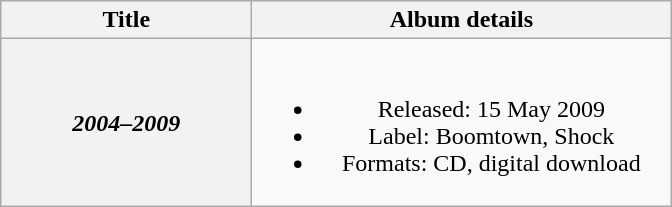<table class="wikitable plainrowheaders" style="text-align:center;">
<tr>
<th scope="col" style="width:10em;">Title</th>
<th scope="col" style="width:17em;">Album details</th>
</tr>
<tr>
<th scope="row"><em>2004–2009</em></th>
<td><br><ul><li>Released: 15 May 2009</li><li>Label: Boomtown, Shock</li><li>Formats: CD, digital download</li></ul></td>
</tr>
</table>
